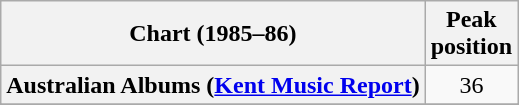<table class="wikitable sortable plainrowheaders" style="text-align:center">
<tr>
<th scope="col">Chart (1985–86)</th>
<th scope="col">Peak<br>position</th>
</tr>
<tr>
<th scope="row">Australian Albums (<a href='#'>Kent Music Report</a>)</th>
<td style="text-align:center">36</td>
</tr>
<tr>
</tr>
<tr>
</tr>
<tr>
</tr>
<tr>
</tr>
</table>
